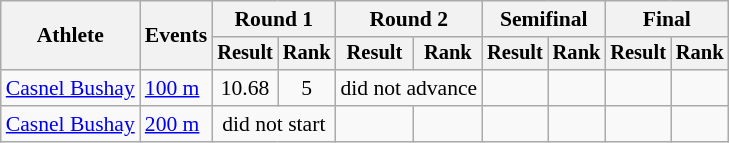<table class=wikitable style="font-size:90%">
<tr>
<th rowspan="2">Athlete</th>
<th rowspan="2">Events</th>
<th colspan="2">Round 1</th>
<th colspan="2">Round 2</th>
<th colspan="2">Semifinal</th>
<th colspan="2">Final</th>
</tr>
<tr style="font-size:95%">
<th>Result</th>
<th>Rank</th>
<th>Result</th>
<th>Rank</th>
<th>Result</th>
<th>Rank</th>
<th>Result</th>
<th>Rank</th>
</tr>
<tr align=center>
<td align=left><a href='#'>Casnel Bushay</a></td>
<td align=left><a href='#'>100 m</a></td>
<td>10.68</td>
<td>5</td>
<td colspan=2>did not advance</td>
<td></td>
<td></td>
<td></td>
<td></td>
</tr>
<tr align=center>
<td align=left><a href='#'>Casnel Bushay</a></td>
<td align=left><a href='#'>200 m</a></td>
<td colspan=2>did not start</td>
<td></td>
<td></td>
<td></td>
<td></td>
<td></td>
<td></td>
</tr>
</table>
